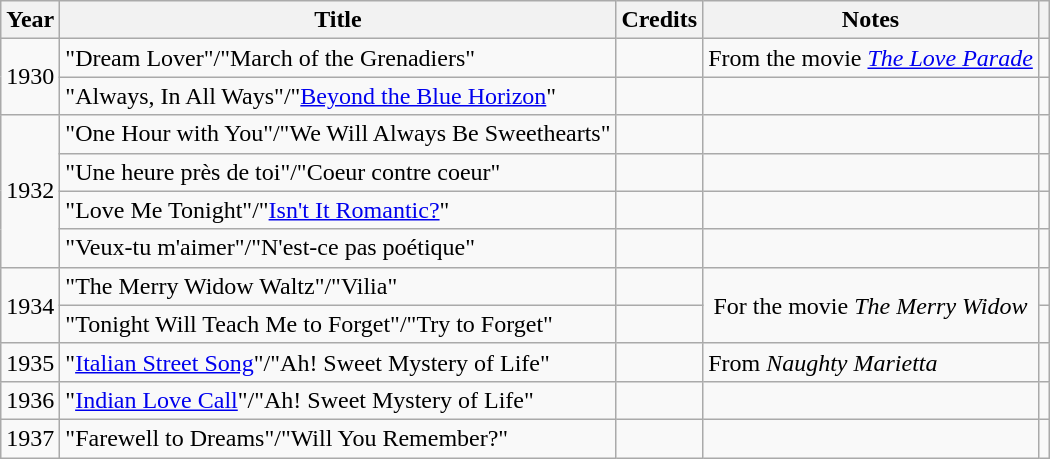<table class="wikitable">
<tr>
<th>Year</th>
<th>Title</th>
<th>Credits</th>
<th>Notes</th>
<th></th>
</tr>
<tr>
<td rowspan=2>1930</td>
<td>"Dream Lover"/"March of the Grenadiers"</td>
<td></td>
<td>From the movie <em><a href='#'>The Love Parade</a></em></td>
<td></td>
</tr>
<tr>
<td>"Always, In All Ways"/"<a href='#'>Beyond the Blue Horizon</a>"</td>
<td></td>
<td></td>
<td></td>
</tr>
<tr>
<td rowspan=4>1932</td>
<td>"One Hour with You"/"We Will Always Be Sweethearts"</td>
<td></td>
<td></td>
<td></td>
</tr>
<tr>
<td>"Une heure près de toi"/"Coeur contre coeur"</td>
<td></td>
<td></td>
<td></td>
</tr>
<tr>
<td>"Love Me Tonight"/"<a href='#'>Isn't It Romantic?</a>"</td>
<td></td>
<td></td>
<td></td>
</tr>
<tr>
<td>"Veux-tu m'aimer"/"N'est-ce pas poétique"</td>
<td></td>
<td></td>
<td></td>
</tr>
<tr>
<td rowspan=2>1934</td>
<td>"The Merry Widow Waltz"/"Vilia"</td>
<td></td>
<td rowspan=2; align=center>For the movie <em>The Merry Widow</em></td>
<td></td>
</tr>
<tr>
<td>"Tonight Will Teach Me to Forget"/"Try to Forget"</td>
<td></td>
<td></td>
</tr>
<tr>
<td>1935</td>
<td>"<a href='#'>Italian Street Song</a>"/"Ah! Sweet Mystery of Life"</td>
<td></td>
<td>From <em>Naughty Marietta</em></td>
<td></td>
</tr>
<tr>
<td>1936</td>
<td>"<a href='#'>Indian Love Call</a>"/"Ah! Sweet Mystery of Life"</td>
<td></td>
<td></td>
<td></td>
</tr>
<tr>
<td>1937</td>
<td>"Farewell to Dreams"/"Will You Remember?"</td>
<td></td>
<td></td>
<td></td>
</tr>
</table>
